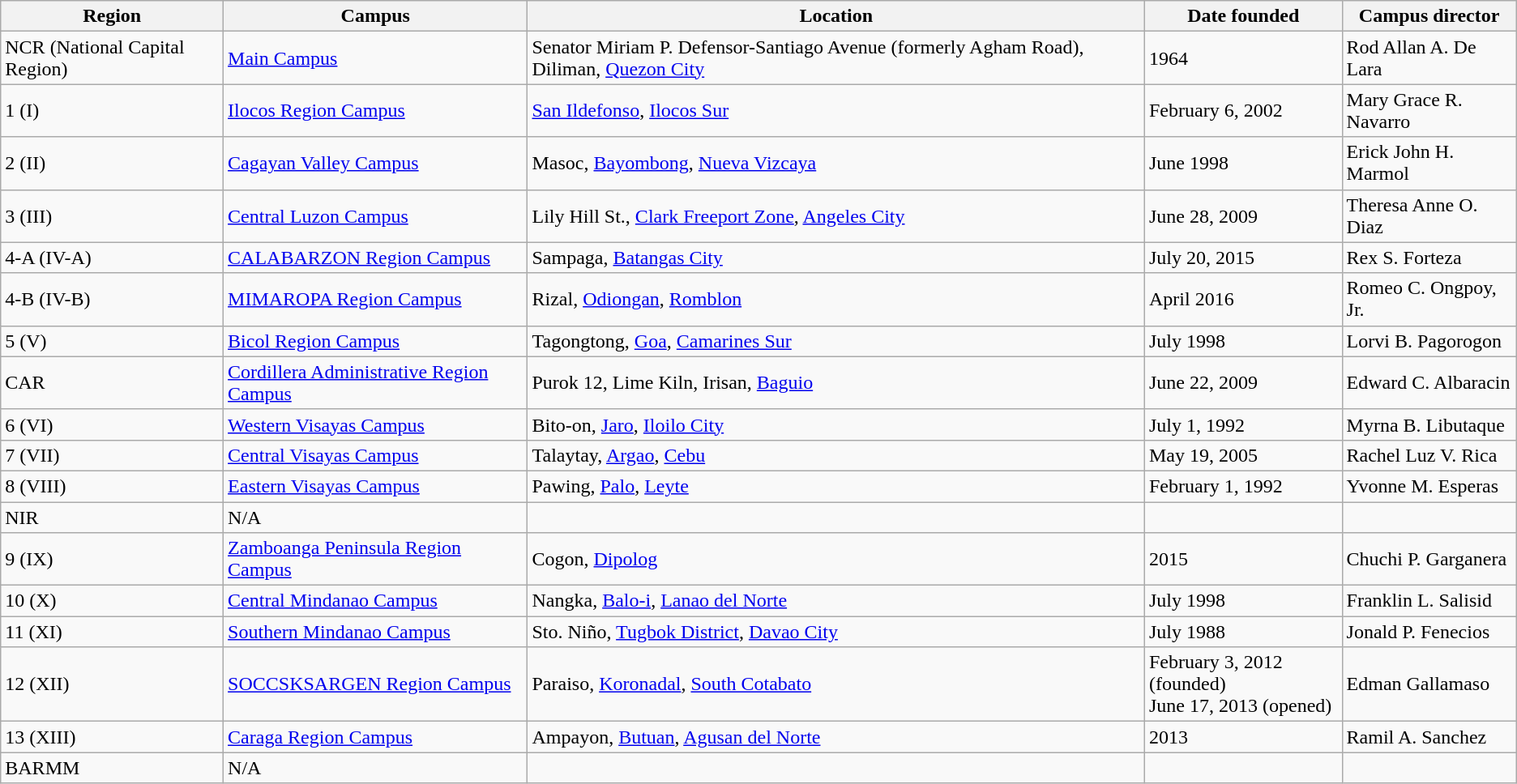<table class="wikitable sortable">
<tr>
<th>Region</th>
<th>Campus</th>
<th>Location</th>
<th>Date founded</th>
<th>Campus director</th>
</tr>
<tr>
<td>NCR (National Capital Region)</td>
<td><a href='#'>Main Campus</a></td>
<td>Senator Miriam P. Defensor-Santiago Avenue (formerly Agham Road), Diliman, <a href='#'>Quezon City</a></td>
<td>1964</td>
<td>Rod Allan A. De Lara</td>
</tr>
<tr>
<td>1 (I)</td>
<td><a href='#'>Ilocos Region Campus</a></td>
<td><a href='#'>San Ildefonso</a>, <a href='#'>Ilocos Sur</a></td>
<td>February 6, 2002</td>
<td>Mary Grace R. Navarro</td>
</tr>
<tr>
<td>2 (II)</td>
<td><a href='#'>Cagayan Valley Campus</a></td>
<td>Masoc, <a href='#'>Bayombong</a>, <a href='#'>Nueva Vizcaya</a></td>
<td>June 1998</td>
<td>Erick John H. Marmol</td>
</tr>
<tr>
<td>3 (III)</td>
<td><a href='#'>Central Luzon Campus</a></td>
<td>Lily Hill St., <a href='#'>Clark Freeport Zone</a>, <a href='#'>Angeles City</a></td>
<td>June 28, 2009</td>
<td>Theresa Anne O. Diaz</td>
</tr>
<tr>
<td>4-A (IV-A)</td>
<td><a href='#'>CALABARZON Region Campus</a></td>
<td>Sampaga, <a href='#'>Batangas City</a></td>
<td>July 20, 2015</td>
<td>Rex S. Forteza</td>
</tr>
<tr>
<td>4-B (IV-B)</td>
<td><a href='#'>MIMAROPA Region Campus</a></td>
<td>Rizal, <a href='#'>Odiongan</a>, <a href='#'>Romblon</a></td>
<td>April 2016</td>
<td>Romeo C. Ongpoy, Jr.</td>
</tr>
<tr>
<td>5 (V)</td>
<td><a href='#'>Bicol Region Campus</a></td>
<td>Tagongtong, <a href='#'>Goa</a>, <a href='#'>Camarines Sur</a></td>
<td>July 1998</td>
<td>Lorvi B. Pagorogon</td>
</tr>
<tr>
<td>CAR</td>
<td><a href='#'>Cordillera Administrative Region Campus</a></td>
<td>Purok 12, Lime Kiln, Irisan, <a href='#'>Baguio</a></td>
<td>June 22, 2009</td>
<td>Edward C. Albaracin</td>
</tr>
<tr>
<td>6 (VI)</td>
<td><a href='#'>Western Visayas Campus</a></td>
<td>Bito-on, <a href='#'>Jaro</a>, <a href='#'>Iloilo City</a></td>
<td>July 1, 1992</td>
<td>Myrna B. Libutaque</td>
</tr>
<tr>
<td>7 (VII)</td>
<td><a href='#'>Central Visayas Campus</a></td>
<td>Talaytay, <a href='#'>Argao</a>, <a href='#'>Cebu</a></td>
<td>May 19, 2005</td>
<td>Rachel Luz V. Rica</td>
</tr>
<tr>
<td>8 (VIII)</td>
<td><a href='#'>Eastern Visayas Campus</a></td>
<td>Pawing, <a href='#'>Palo</a>, <a href='#'>Leyte</a></td>
<td>February 1, 1992</td>
<td>Yvonne M. Esperas</td>
</tr>
<tr>
<td>NIR</td>
<td>N/A</td>
<td></td>
<td></td>
<td></td>
</tr>
<tr>
<td>9 (IX)</td>
<td><a href='#'>Zamboanga Peninsula Region Campus</a></td>
<td>Cogon, <a href='#'>Dipolog</a></td>
<td>2015</td>
<td>Chuchi P. Garganera</td>
</tr>
<tr>
<td>10 (X)</td>
<td><a href='#'>Central Mindanao Campus</a></td>
<td>Nangka, <a href='#'>Balo-i</a>, <a href='#'>Lanao del Norte</a></td>
<td>July 1998</td>
<td>Franklin L. Salisid</td>
</tr>
<tr>
<td>11 (XI)</td>
<td><a href='#'>Southern Mindanao Campus</a></td>
<td>Sto. Niño, <a href='#'>Tugbok District</a>, <a href='#'>Davao City</a></td>
<td>July 1988</td>
<td>Jonald P. Fenecios</td>
</tr>
<tr>
<td>12 (XII)</td>
<td><a href='#'>SOCCSKSARGEN Region Campus</a></td>
<td>Paraiso, <a href='#'>Koronadal</a>, <a href='#'>South Cotabato</a></td>
<td>February 3, 2012 (founded)<br>June 17, 2013 (opened)</td>
<td>Edman Gallamaso</td>
</tr>
<tr>
<td>13 (XIII)</td>
<td><a href='#'>Caraga Region Campus</a></td>
<td>Ampayon, <a href='#'>Butuan</a>, <a href='#'>Agusan del Norte</a></td>
<td>2013</td>
<td>Ramil A. Sanchez</td>
</tr>
<tr>
<td>BARMM</td>
<td>N/A</td>
<td></td>
<td></td>
<td></td>
</tr>
</table>
